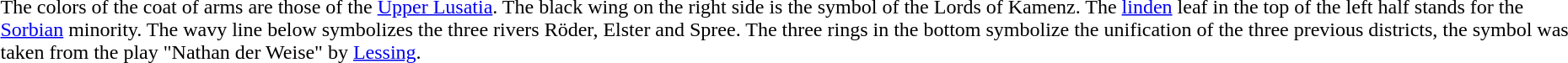<table>
<tr valign=top>
<td></td>
<td>The colors of the coat of arms are those of the <a href='#'>Upper Lusatia</a>. The black wing on the right side is the symbol of the Lords of Kamenz. The <a href='#'>linden</a> leaf in the top of the left half stands for the <a href='#'>Sorbian</a> minority. The wavy line below symbolizes the three rivers Röder, Elster and Spree. The three rings in the bottom symbolize the unification of the three previous districts, the symbol was taken from the play "Nathan der Weise" by <a href='#'>Lessing</a>.</td>
</tr>
</table>
